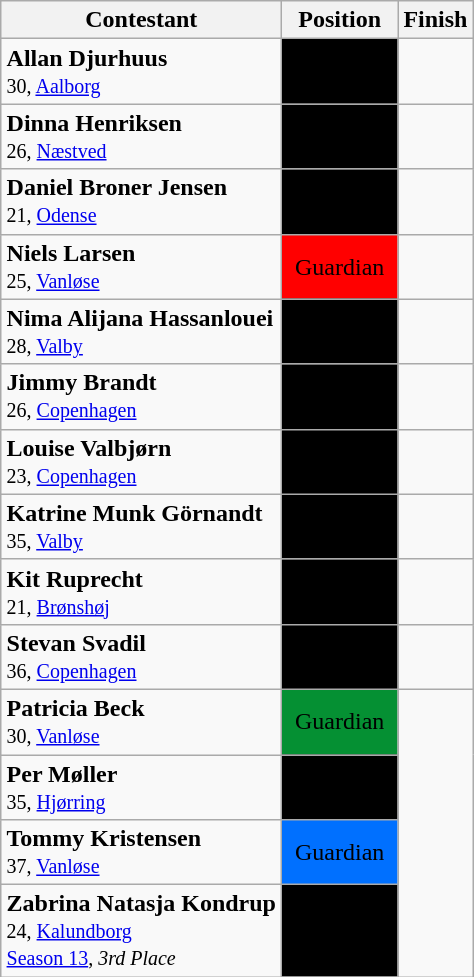<table class="wikitable" style="margin:auto; text-align:center">
<tr>
<th>Contestant</th>
<th>Position</th>
<th>Finish</th>
</tr>
<tr>
<td align="left"><strong>Allan Djurhuus</strong><br><small>30, <a href='#'>Aalborg</a></small></td>
<td style="background:black; text-align:center;"><span>Challenger</span></td>
<td></td>
</tr>
<tr>
<td align="left"><strong>Dinna Henriksen</strong><br><small>26, <a href='#'>Næstved</a></small></td>
<td style="background:black; text-align:center;"><span>Challenger</span></td>
<td></td>
</tr>
<tr>
<td align="left"><strong>Daniel Broner Jensen</strong><br><small>21, <a href='#'>Odense</a></small></td>
<td style="background:black; text-align:center;"><span>Challenger</span></td>
<td></td>
</tr>
<tr>
<td align="left"><strong>Niels Larsen</strong><br><small>25, <a href='#'>Vanløse</a></small></td>
<td style="background:red; text-align:center;"><span>Guardian</span></td>
<td></td>
</tr>
<tr>
<td align="left"><strong>Nima Alijana Hassanlouei</strong><br><small>28, <a href='#'>Valby</a></small></td>
<td style="background:black; text-align:center;"><span>Challenger</span></td>
<td></td>
</tr>
<tr>
<td align="left"><strong>Jimmy Brandt</strong><br><small>26, <a href='#'>Copenhagen</a></small></td>
<td style="background:black; text-align:center;"><span>Challenger</span></td>
<td></td>
</tr>
<tr>
<td align="left"><strong>Louise Valbjørn</strong><br><small>23, <a href='#'>Copenhagen</a></small></td>
<td style="background:black; text-align:center;"><span>Challenger</span></td>
<td></td>
</tr>
<tr>
<td align="left"><strong>Katrine Munk Görnandt</strong><br><small>35, <a href='#'>Valby</a></small></td>
<td style="background:black; text-align:center;"><span>Challenger</span></td>
<td></td>
</tr>
<tr>
<td align="left"><strong>Kit Ruprecht</strong><br><small>21, <a href='#'>Brønshøj</a></small></td>
<td style="background:black; text-align:center;"><span>Challenger</span></td>
<td></td>
</tr>
<tr>
<td align="left"><strong>Stevan Svadil</strong><br><small>36, <a href='#'>Copenhagen</a></small></td>
<td style="background:black; text-align:center;"><span>Challenger</span></td>
<td></td>
</tr>
<tr>
<td align="left"><strong>Patricia Beck</strong><br><small>30, <a href='#'>Vanløse</a></small></td>
<td style="background:#059033; text-align:center;"><span>Guardian</span></td>
<td rowspan=4></td>
</tr>
<tr>
<td align="left"><strong>Per Møller</strong><br><small>35, <a href='#'>Hjørring</a></small></td>
<td style="background:black; text-align:center;"><span>Challenger</span></td>
</tr>
<tr>
<td align="left"><strong>Tommy Kristensen</strong><br><small>37, <a href='#'>Vanløse</a></small></td>
<td style="background:#0070ff; text-align:center;"><span>Guardian</span></td>
</tr>
<tr>
<td align="left"><strong>Zabrina Natasja Kondrup</strong><br><small>24, <a href='#'>Kalundborg</a><br><a href='#'>Season 13</a>, <em>3rd Place</em></small></td>
<td style="background:black; text-align:center;"><span>Challenger</span></td>
</tr>
</table>
